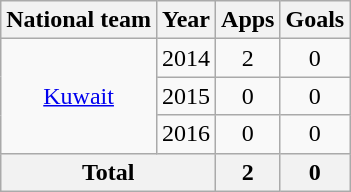<table class="wikitable" style="text-align:center">
<tr>
<th>National team</th>
<th>Year</th>
<th>Apps</th>
<th>Goals</th>
</tr>
<tr>
<td rowspan="3"><a href='#'>Kuwait</a></td>
<td>2014</td>
<td>2</td>
<td>0</td>
</tr>
<tr>
<td>2015</td>
<td>0</td>
<td>0</td>
</tr>
<tr>
<td>2016</td>
<td>0</td>
<td>0</td>
</tr>
<tr>
<th colspan="2">Total</th>
<th>2</th>
<th>0</th>
</tr>
</table>
